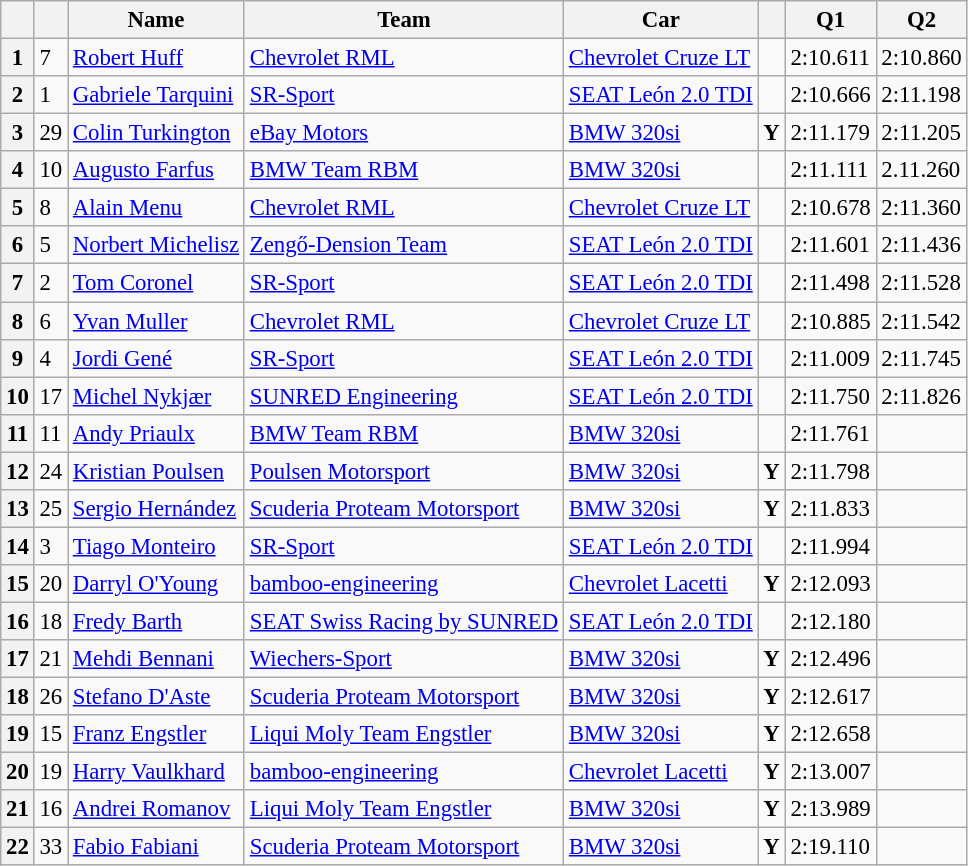<table class="wikitable sortable" style="font-size: 95%;">
<tr>
<th></th>
<th></th>
<th>Name</th>
<th>Team</th>
<th>Car</th>
<th></th>
<th>Q1</th>
<th>Q2</th>
</tr>
<tr>
<th>1</th>
<td>7</td>
<td> <a href='#'>Robert Huff</a></td>
<td><a href='#'>Chevrolet RML</a></td>
<td><a href='#'>Chevrolet Cruze LT</a></td>
<td></td>
<td>2:10.611</td>
<td>2:10.860</td>
</tr>
<tr>
<th>2</th>
<td>1</td>
<td> <a href='#'>Gabriele Tarquini</a></td>
<td><a href='#'>SR-Sport</a></td>
<td><a href='#'>SEAT León 2.0 TDI</a></td>
<td></td>
<td>2:10.666</td>
<td>2:11.198</td>
</tr>
<tr>
<th>3</th>
<td>29</td>
<td> <a href='#'>Colin Turkington</a></td>
<td><a href='#'>eBay Motors</a></td>
<td><a href='#'>BMW 320si</a></td>
<td align=center><strong><span>Y</span></strong></td>
<td>2:11.179</td>
<td>2:11.205</td>
</tr>
<tr>
<th>4</th>
<td>10</td>
<td> <a href='#'>Augusto Farfus</a></td>
<td><a href='#'>BMW Team RBM</a></td>
<td><a href='#'>BMW 320si</a></td>
<td></td>
<td>2:11.111</td>
<td>2.11.260</td>
</tr>
<tr>
<th>5</th>
<td>8</td>
<td> <a href='#'>Alain Menu</a></td>
<td><a href='#'>Chevrolet RML</a></td>
<td><a href='#'>Chevrolet Cruze LT</a></td>
<td></td>
<td>2:10.678</td>
<td>2:11.360</td>
</tr>
<tr>
<th>6</th>
<td>5</td>
<td> <a href='#'>Norbert Michelisz</a></td>
<td><a href='#'>Zengő-Dension Team</a></td>
<td><a href='#'>SEAT León 2.0 TDI</a></td>
<td></td>
<td>2:11.601</td>
<td>2:11.436</td>
</tr>
<tr>
<th>7</th>
<td>2</td>
<td> <a href='#'>Tom Coronel</a></td>
<td><a href='#'>SR-Sport</a></td>
<td><a href='#'>SEAT León 2.0 TDI</a></td>
<td></td>
<td>2:11.498</td>
<td>2:11.528</td>
</tr>
<tr>
<th>8</th>
<td>6</td>
<td> <a href='#'>Yvan Muller</a></td>
<td><a href='#'>Chevrolet RML</a></td>
<td><a href='#'>Chevrolet Cruze LT</a></td>
<td></td>
<td>2:10.885</td>
<td>2:11.542</td>
</tr>
<tr>
<th>9</th>
<td>4</td>
<td> <a href='#'>Jordi Gené</a></td>
<td><a href='#'>SR-Sport</a></td>
<td><a href='#'>SEAT León 2.0 TDI</a></td>
<td></td>
<td>2:11.009</td>
<td>2:11.745</td>
</tr>
<tr>
<th>10</th>
<td>17</td>
<td> <a href='#'>Michel Nykjær</a></td>
<td><a href='#'>SUNRED Engineering</a></td>
<td><a href='#'>SEAT León 2.0 TDI</a></td>
<td></td>
<td>2:11.750</td>
<td>2:11.826</td>
</tr>
<tr>
<th>11</th>
<td>11</td>
<td> <a href='#'>Andy Priaulx</a></td>
<td><a href='#'>BMW Team RBM</a></td>
<td><a href='#'>BMW 320si</a></td>
<td></td>
<td>2:11.761</td>
<td></td>
</tr>
<tr>
<th>12</th>
<td>24</td>
<td> <a href='#'>Kristian Poulsen</a></td>
<td><a href='#'>Poulsen Motorsport</a></td>
<td><a href='#'>BMW 320si</a></td>
<td align=center><strong><span>Y</span></strong></td>
<td>2:11.798</td>
<td></td>
</tr>
<tr>
<th>13</th>
<td>25</td>
<td> <a href='#'>Sergio Hernández</a></td>
<td><a href='#'>Scuderia Proteam Motorsport</a></td>
<td><a href='#'>BMW 320si</a></td>
<td align=center><strong><span>Y</span></strong></td>
<td>2:11.833</td>
<td></td>
</tr>
<tr>
<th>14</th>
<td>3</td>
<td> <a href='#'>Tiago Monteiro</a></td>
<td><a href='#'>SR-Sport</a></td>
<td><a href='#'>SEAT León 2.0 TDI</a></td>
<td></td>
<td>2:11.994</td>
<td></td>
</tr>
<tr>
<th>15</th>
<td>20</td>
<td> <a href='#'>Darryl O'Young</a></td>
<td><a href='#'>bamboo-engineering</a></td>
<td><a href='#'>Chevrolet Lacetti</a></td>
<td align=center><strong><span>Y</span></strong></td>
<td>2:12.093</td>
<td></td>
</tr>
<tr>
<th>16</th>
<td>18</td>
<td> <a href='#'>Fredy Barth</a></td>
<td><a href='#'>SEAT Swiss Racing by SUNRED</a></td>
<td><a href='#'>SEAT León 2.0 TDI</a></td>
<td></td>
<td>2:12.180</td>
<td></td>
</tr>
<tr>
<th>17</th>
<td>21</td>
<td> <a href='#'>Mehdi Bennani</a></td>
<td><a href='#'>Wiechers-Sport</a></td>
<td><a href='#'>BMW 320si</a></td>
<td align=center><strong><span>Y</span></strong></td>
<td>2:12.496</td>
<td></td>
</tr>
<tr>
<th>18</th>
<td>26</td>
<td> <a href='#'>Stefano D'Aste</a></td>
<td><a href='#'>Scuderia Proteam Motorsport</a></td>
<td><a href='#'>BMW 320si</a></td>
<td align=center><strong><span>Y</span></strong></td>
<td>2:12.617</td>
<td></td>
</tr>
<tr>
<th>19</th>
<td>15</td>
<td> <a href='#'>Franz Engstler</a></td>
<td><a href='#'>Liqui Moly Team Engstler</a></td>
<td><a href='#'>BMW 320si</a></td>
<td align=center><strong><span>Y</span></strong></td>
<td>2:12.658</td>
<td></td>
</tr>
<tr>
<th>20</th>
<td>19</td>
<td> <a href='#'>Harry Vaulkhard</a></td>
<td><a href='#'>bamboo-engineering</a></td>
<td><a href='#'>Chevrolet Lacetti</a></td>
<td align=center><strong><span>Y</span></strong></td>
<td>2:13.007</td>
<td></td>
</tr>
<tr>
<th>21</th>
<td>16</td>
<td> <a href='#'>Andrei Romanov</a></td>
<td><a href='#'>Liqui Moly Team Engstler</a></td>
<td><a href='#'>BMW 320si</a></td>
<td align=center><strong><span>Y</span></strong></td>
<td>2:13.989</td>
<td></td>
</tr>
<tr>
<th>22</th>
<td>33</td>
<td> <a href='#'>Fabio Fabiani</a></td>
<td><a href='#'>Scuderia Proteam Motorsport</a></td>
<td><a href='#'>BMW 320si</a></td>
<td align=center><strong><span>Y</span></strong></td>
<td>2:19.110</td>
<td></td>
</tr>
</table>
